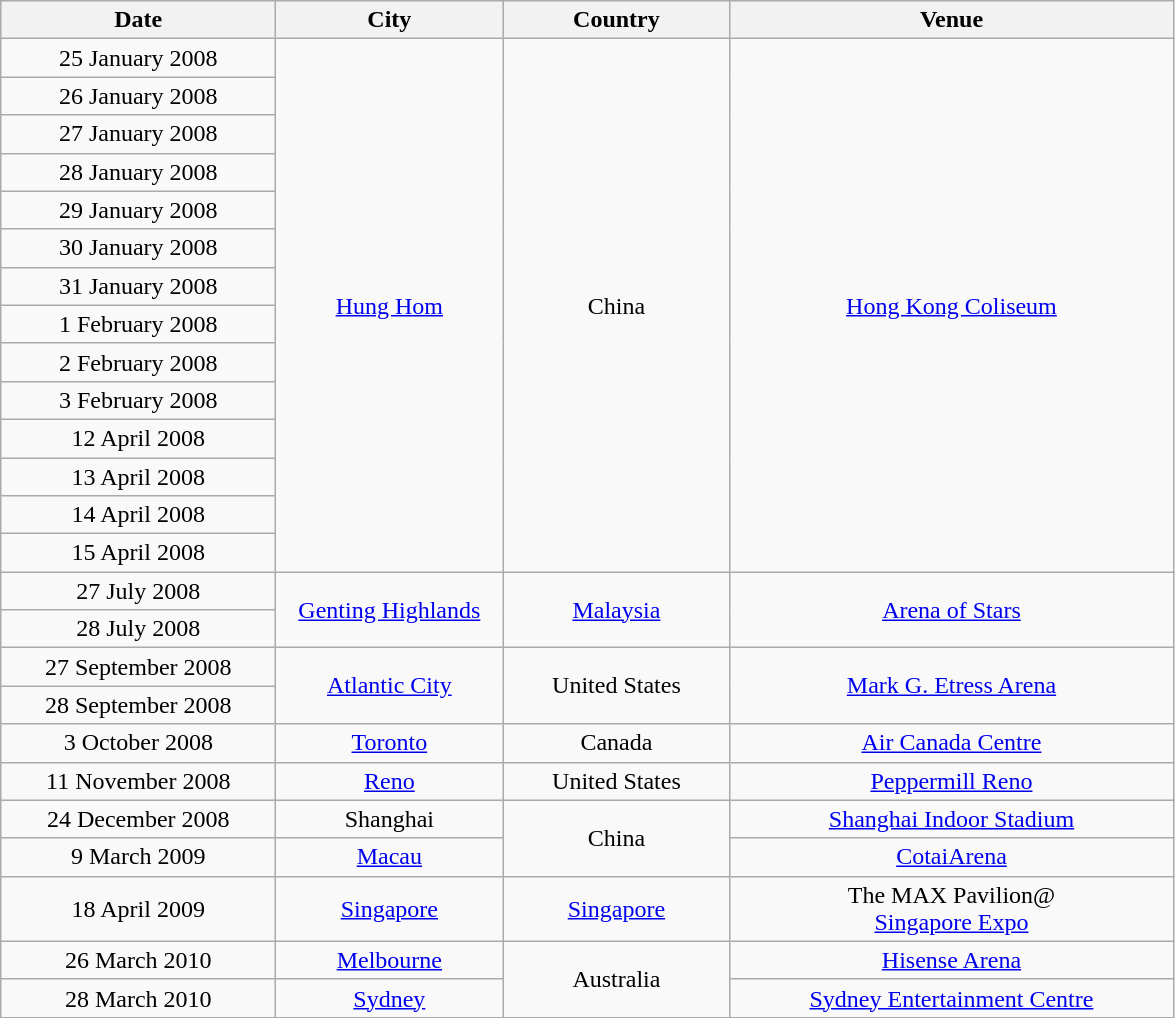<table class="wikitable" style="text-align:center;">
<tr>
<th scope="col" style="width:11em;">Date</th>
<th scope="col" style="width:9em;">City</th>
<th scope="col" style="width:9em;">Country</th>
<th scope="col" style="width:18em;">Venue</th>
</tr>
<tr>
<td>25 January 2008</td>
<td rowspan="14"><a href='#'>Hung Hom</a></td>
<td rowspan="14">China</td>
<td rowspan="14"><a href='#'>Hong Kong Coliseum</a></td>
</tr>
<tr>
<td>26 January 2008</td>
</tr>
<tr>
<td>27 January 2008</td>
</tr>
<tr>
<td>28 January 2008</td>
</tr>
<tr>
<td>29 January 2008</td>
</tr>
<tr>
<td>30 January 2008</td>
</tr>
<tr>
<td>31 January 2008</td>
</tr>
<tr>
<td>1 February 2008</td>
</tr>
<tr>
<td>2 February 2008</td>
</tr>
<tr>
<td>3 February 2008</td>
</tr>
<tr>
<td>12 April 2008</td>
</tr>
<tr>
<td>13 April 2008</td>
</tr>
<tr>
<td>14 April 2008</td>
</tr>
<tr>
<td>15 April 2008</td>
</tr>
<tr>
<td>27 July 2008</td>
<td rowspan="2"><a href='#'>Genting Highlands</a></td>
<td rowspan="2"><a href='#'>Malaysia</a></td>
<td rowspan="2"><a href='#'>Arena of Stars</a></td>
</tr>
<tr>
<td>28 July 2008</td>
</tr>
<tr>
<td>27 September 2008</td>
<td rowspan="2"><a href='#'>Atlantic City</a></td>
<td rowspan="2">United States</td>
<td rowspan="2"><a href='#'>Mark G. Etress Arena</a></td>
</tr>
<tr>
<td>28 September 2008</td>
</tr>
<tr>
<td>3 October 2008</td>
<td><a href='#'>Toronto</a></td>
<td>Canada</td>
<td><a href='#'>Air Canada Centre</a></td>
</tr>
<tr>
<td>11 November 2008</td>
<td><a href='#'>Reno</a></td>
<td>United States</td>
<td><a href='#'>Peppermill Reno</a></td>
</tr>
<tr>
<td>24 December 2008</td>
<td>Shanghai</td>
<td rowspan="2">China</td>
<td><a href='#'>Shanghai Indoor Stadium</a></td>
</tr>
<tr>
<td>9 March 2009</td>
<td><a href='#'>Macau</a></td>
<td><a href='#'>CotaiArena</a></td>
</tr>
<tr>
<td>18 April 2009</td>
<td><a href='#'>Singapore</a></td>
<td><a href='#'>Singapore</a></td>
<td>The MAX Pavilion@<br><a href='#'>Singapore Expo</a></td>
</tr>
<tr>
<td>26 March 2010</td>
<td><a href='#'>Melbourne</a></td>
<td rowspan="2">Australia</td>
<td><a href='#'>Hisense Arena</a></td>
</tr>
<tr>
<td>28 March 2010</td>
<td><a href='#'>Sydney</a></td>
<td><a href='#'>Sydney Entertainment Centre</a></td>
</tr>
</table>
